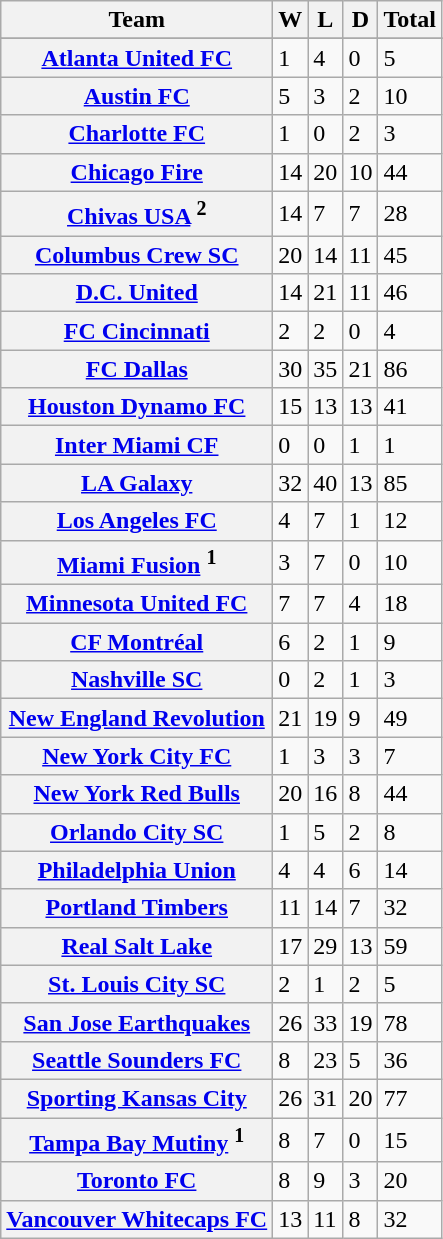<table class="wikitable sortable">
<tr>
<th>Team</th>
<th>W</th>
<th>L</th>
<th>D</th>
<th>Total</th>
</tr>
<tr>
</tr>
<tr>
<th><a href='#'>Atlanta United FC</a></th>
<td>1</td>
<td>4</td>
<td>0</td>
<td>5</td>
</tr>
<tr>
<th><a href='#'>Austin FC</a></th>
<td>5</td>
<td>3</td>
<td>2</td>
<td>10</td>
</tr>
<tr>
<th><a href='#'>Charlotte FC</a></th>
<td>1</td>
<td>0</td>
<td>2</td>
<td>3</td>
</tr>
<tr>
<th><a href='#'>Chicago Fire</a></th>
<td>14</td>
<td>20</td>
<td>10</td>
<td>44</td>
</tr>
<tr>
<th><a href='#'>Chivas USA</a> <sup>2</sup></th>
<td>14</td>
<td>7</td>
<td>7</td>
<td>28</td>
</tr>
<tr>
<th><a href='#'>Columbus Crew SC</a></th>
<td>20</td>
<td>14</td>
<td>11</td>
<td>45</td>
</tr>
<tr>
<th><a href='#'>D.C. United</a></th>
<td>14</td>
<td>21</td>
<td>11</td>
<td>46</td>
</tr>
<tr>
<th><a href='#'>FC Cincinnati</a></th>
<td>2</td>
<td>2</td>
<td>0</td>
<td>4</td>
</tr>
<tr>
<th><a href='#'>FC Dallas</a></th>
<td>30</td>
<td>35</td>
<td>21</td>
<td>86</td>
</tr>
<tr>
<th><a href='#'>Houston Dynamo FC</a></th>
<td>15</td>
<td>13</td>
<td>13</td>
<td>41</td>
</tr>
<tr>
<th><a href='#'>Inter Miami CF</a></th>
<td>0</td>
<td>0</td>
<td>1</td>
<td>1</td>
</tr>
<tr>
<th><a href='#'>LA Galaxy</a></th>
<td>32</td>
<td>40</td>
<td>13</td>
<td>85</td>
</tr>
<tr>
<th><a href='#'>Los Angeles FC</a></th>
<td>4</td>
<td>7</td>
<td>1</td>
<td>12</td>
</tr>
<tr>
<th><a href='#'>Miami Fusion</a> <sup>1</sup></th>
<td>3</td>
<td>7</td>
<td>0</td>
<td>10</td>
</tr>
<tr>
<th><a href='#'>Minnesota United FC</a></th>
<td>7</td>
<td>7</td>
<td>4</td>
<td>18</td>
</tr>
<tr>
<th><a href='#'>CF Montréal</a></th>
<td>6</td>
<td>2</td>
<td>1</td>
<td>9</td>
</tr>
<tr>
<th><a href='#'>Nashville SC</a></th>
<td>0</td>
<td>2</td>
<td>1</td>
<td>3</td>
</tr>
<tr>
<th><a href='#'>New England Revolution</a></th>
<td>21</td>
<td>19</td>
<td>9</td>
<td>49</td>
</tr>
<tr>
<th><a href='#'>New York City FC</a></th>
<td>1</td>
<td>3</td>
<td>3</td>
<td>7</td>
</tr>
<tr>
<th><a href='#'>New York Red Bulls</a></th>
<td>20</td>
<td>16</td>
<td>8</td>
<td>44</td>
</tr>
<tr>
<th><a href='#'>Orlando City SC</a></th>
<td>1</td>
<td>5</td>
<td>2</td>
<td>8</td>
</tr>
<tr>
<th><a href='#'>Philadelphia Union</a></th>
<td>4</td>
<td>4</td>
<td>6</td>
<td>14</td>
</tr>
<tr>
<th><a href='#'>Portland Timbers</a></th>
<td>11</td>
<td>14</td>
<td>7</td>
<td>32</td>
</tr>
<tr>
<th><a href='#'>Real Salt Lake</a></th>
<td>17</td>
<td>29</td>
<td>13</td>
<td>59</td>
</tr>
<tr>
<th><a href='#'>St. Louis City SC</a></th>
<td>2</td>
<td>1</td>
<td>2</td>
<td>5</td>
</tr>
<tr>
<th><a href='#'>San Jose Earthquakes</a></th>
<td>26</td>
<td>33</td>
<td>19</td>
<td>78</td>
</tr>
<tr>
<th><a href='#'>Seattle Sounders FC</a></th>
<td>8</td>
<td>23</td>
<td>5</td>
<td>36</td>
</tr>
<tr>
<th><a href='#'>Sporting Kansas City</a></th>
<td>26</td>
<td>31</td>
<td>20</td>
<td>77</td>
</tr>
<tr>
<th><a href='#'>Tampa Bay Mutiny</a> <sup>1</sup></th>
<td>8</td>
<td>7</td>
<td>0</td>
<td>15</td>
</tr>
<tr>
<th><a href='#'>Toronto FC</a></th>
<td>8</td>
<td>9</td>
<td>3</td>
<td>20</td>
</tr>
<tr>
<th><a href='#'>Vancouver Whitecaps FC</a></th>
<td>13</td>
<td>11</td>
<td>8</td>
<td>32</td>
</tr>
</table>
